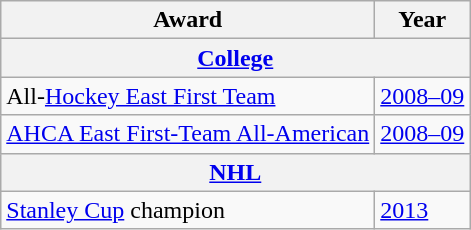<table class="wikitable">
<tr>
<th>Award</th>
<th>Year</th>
</tr>
<tr>
<th colspan="3"><a href='#'>College</a></th>
</tr>
<tr>
<td>All-<a href='#'>Hockey East First Team</a></td>
<td><a href='#'>2008–09</a></td>
</tr>
<tr>
<td><a href='#'>AHCA East First-Team All-American</a></td>
<td><a href='#'>2008–09</a></td>
</tr>
<tr>
<th colspan="3"><a href='#'>NHL</a></th>
</tr>
<tr>
<td><a href='#'>Stanley Cup</a> champion</td>
<td><a href='#'>2013</a></td>
</tr>
</table>
